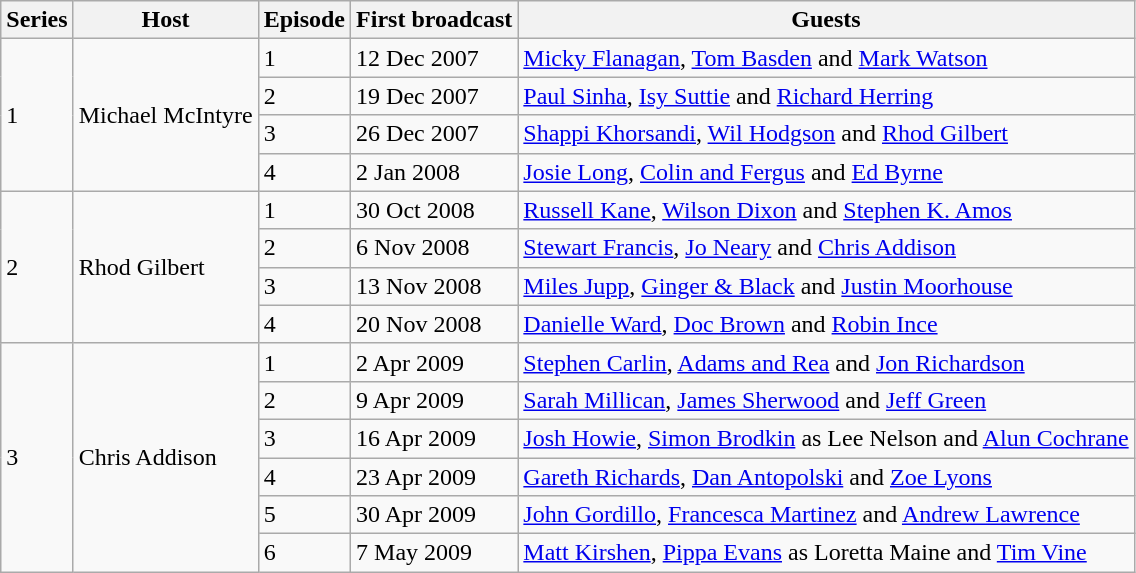<table class="wikitable">
<tr>
<th>Series</th>
<th>Host</th>
<th>Episode</th>
<th>First broadcast</th>
<th>Guests</th>
</tr>
<tr>
<td rowspan="4">1</td>
<td rowspan="4">Michael McIntyre</td>
<td>1</td>
<td>12 Dec 2007</td>
<td><a href='#'>Micky Flanagan</a>, <a href='#'>Tom Basden</a> and <a href='#'>Mark Watson</a></td>
</tr>
<tr>
<td>2</td>
<td>19 Dec 2007</td>
<td><a href='#'>Paul Sinha</a>, <a href='#'>Isy Suttie</a> and <a href='#'>Richard Herring</a></td>
</tr>
<tr>
<td>3</td>
<td>26 Dec 2007</td>
<td><a href='#'>Shappi Khorsandi</a>, <a href='#'>Wil Hodgson</a> and <a href='#'>Rhod Gilbert</a></td>
</tr>
<tr>
<td>4</td>
<td>2 Jan 2008</td>
<td><a href='#'>Josie Long</a>, <a href='#'>Colin and Fergus</a> and <a href='#'>Ed Byrne</a></td>
</tr>
<tr>
<td rowspan="4">2</td>
<td rowspan="4">Rhod Gilbert</td>
<td>1</td>
<td>30 Oct 2008</td>
<td><a href='#'>Russell Kane</a>, <a href='#'>Wilson Dixon</a> and <a href='#'>Stephen K. Amos</a></td>
</tr>
<tr>
<td>2</td>
<td>6 Nov 2008</td>
<td><a href='#'>Stewart Francis</a>, <a href='#'>Jo Neary</a> and <a href='#'>Chris Addison</a></td>
</tr>
<tr>
<td>3</td>
<td>13 Nov 2008</td>
<td><a href='#'>Miles Jupp</a>, <a href='#'>Ginger & Black</a> and <a href='#'>Justin Moorhouse</a></td>
</tr>
<tr>
<td>4</td>
<td>20 Nov 2008</td>
<td><a href='#'>Danielle Ward</a>, <a href='#'>Doc Brown</a> and <a href='#'>Robin Ince</a></td>
</tr>
<tr>
<td rowspan="6">3</td>
<td rowspan="6">Chris Addison</td>
<td>1</td>
<td>2 Apr 2009</td>
<td><a href='#'>Stephen Carlin</a>, <a href='#'>Adams and Rea</a> and <a href='#'>Jon Richardson</a></td>
</tr>
<tr>
<td>2</td>
<td>9 Apr 2009</td>
<td><a href='#'>Sarah Millican</a>, <a href='#'>James Sherwood</a> and <a href='#'>Jeff Green</a></td>
</tr>
<tr>
<td>3</td>
<td>16 Apr 2009</td>
<td><a href='#'>Josh Howie</a>, <a href='#'>Simon Brodkin</a> as Lee Nelson and <a href='#'>Alun Cochrane</a></td>
</tr>
<tr>
<td>4</td>
<td>23 Apr 2009</td>
<td><a href='#'>Gareth Richards</a>, <a href='#'>Dan Antopolski</a> and <a href='#'>Zoe Lyons</a></td>
</tr>
<tr>
<td>5</td>
<td>30 Apr 2009</td>
<td><a href='#'>John Gordillo</a>, <a href='#'>Francesca Martinez</a> and <a href='#'>Andrew Lawrence</a></td>
</tr>
<tr>
<td>6</td>
<td>7 May 2009</td>
<td><a href='#'>Matt Kirshen</a>, <a href='#'>Pippa Evans</a> as Loretta Maine and <a href='#'>Tim Vine</a></td>
</tr>
</table>
